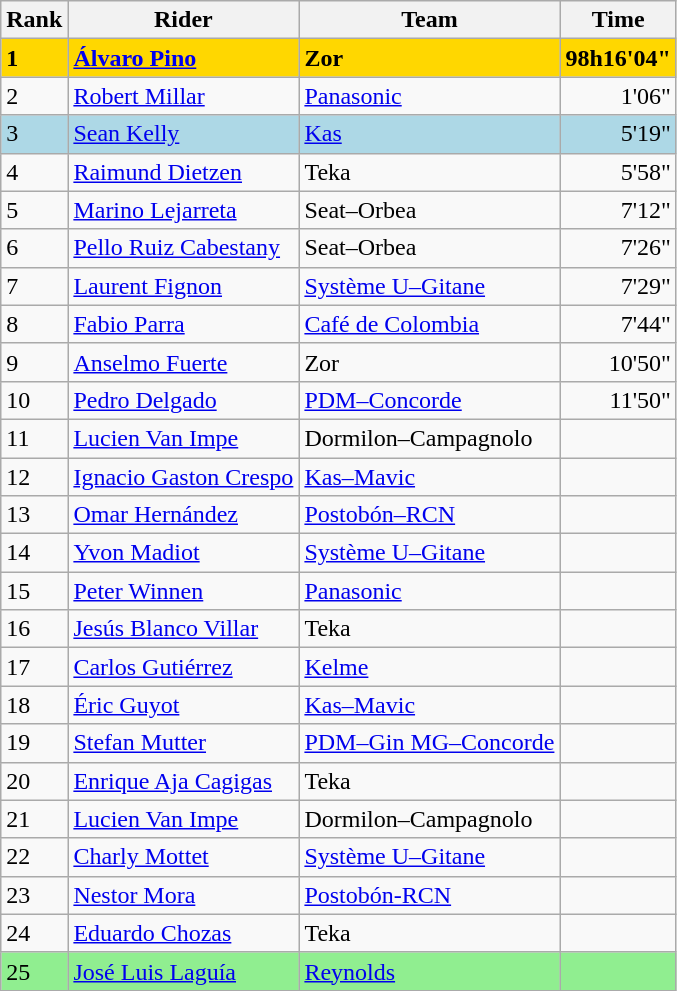<table class="wikitable">
<tr>
<th>Rank</th>
<th>Rider</th>
<th>Team</th>
<th>Time</th>
</tr>
<tr bgcolor=gold>
<td><strong>1</strong></td>
<td> <strong><a href='#'>Álvaro Pino</a></strong></td>
<td><strong>Zor</strong></td>
<td align="right"><strong>98h16'04"</strong></td>
</tr>
<tr>
<td>2</td>
<td> <a href='#'>Robert Millar</a></td>
<td><a href='#'>Panasonic</a></td>
<td align="right">1'06"</td>
</tr>
<tr bgcolor=lightblue>
<td>3</td>
<td> <a href='#'>Sean Kelly</a></td>
<td><a href='#'>Kas</a></td>
<td align=right>5'19"</td>
</tr>
<tr>
<td>4</td>
<td> <a href='#'>Raimund Dietzen</a></td>
<td>Teka</td>
<td align="right">5'58"</td>
</tr>
<tr>
<td>5</td>
<td> <a href='#'>Marino Lejarreta</a></td>
<td>Seat–Orbea</td>
<td align=right>7'12"</td>
</tr>
<tr>
<td>6</td>
<td> <a href='#'>Pello Ruiz Cabestany</a></td>
<td>Seat–Orbea</td>
<td align=right>7'26"</td>
</tr>
<tr>
<td>7</td>
<td> <a href='#'>Laurent Fignon</a></td>
<td><a href='#'>Système U–Gitane</a></td>
<td align=right>7'29"</td>
</tr>
<tr>
<td>8</td>
<td> <a href='#'>Fabio Parra</a></td>
<td><a href='#'>Café de Colombia</a></td>
<td align=right>7'44"</td>
</tr>
<tr>
<td>9</td>
<td> <a href='#'>Anselmo Fuerte</a></td>
<td>Zor</td>
<td align="right">10'50"</td>
</tr>
<tr>
<td>10</td>
<td> <a href='#'>Pedro Delgado</a></td>
<td><a href='#'>PDM–Concorde</a></td>
<td align="right">11'50"</td>
</tr>
<tr>
<td>11</td>
<td> <a href='#'>Lucien Van Impe</a></td>
<td>Dormilon–Campagnolo</td>
<td align="right"></td>
</tr>
<tr>
<td>12</td>
<td> <a href='#'>Ignacio Gaston Crespo</a></td>
<td><a href='#'>Kas–Mavic</a></td>
<td align="right"></td>
</tr>
<tr>
<td>13</td>
<td> <a href='#'>Omar Hernández</a></td>
<td><a href='#'>Postobón–RCN</a></td>
<td align=right></td>
</tr>
<tr>
<td>14</td>
<td> <a href='#'>Yvon Madiot</a></td>
<td><a href='#'>Système U–Gitane</a></td>
<td align="right"></td>
</tr>
<tr>
<td>15</td>
<td> <a href='#'>Peter Winnen</a></td>
<td><a href='#'>Panasonic</a></td>
<td align=right></td>
</tr>
<tr>
<td>16</td>
<td> <a href='#'>Jesús Blanco Villar</a></td>
<td>Teka</td>
<td align=right></td>
</tr>
<tr>
<td>17</td>
<td> <a href='#'>Carlos Gutiérrez</a></td>
<td><a href='#'>Kelme</a></td>
<td align=right></td>
</tr>
<tr>
<td>18</td>
<td> <a href='#'>Éric Guyot</a></td>
<td><a href='#'>Kas–Mavic</a></td>
<td align=right></td>
</tr>
<tr>
<td>19</td>
<td> <a href='#'>Stefan Mutter</a></td>
<td><a href='#'>PDM–Gin MG–Concorde</a></td>
<td align="right"></td>
</tr>
<tr>
<td>20</td>
<td> <a href='#'>Enrique Aja Cagigas</a></td>
<td>Teka</td>
<td align="right"></td>
</tr>
<tr>
<td>21</td>
<td> <a href='#'>Lucien Van Impe</a></td>
<td>Dormilon–Campagnolo</td>
<td align="right"></td>
</tr>
<tr>
<td>22</td>
<td> <a href='#'>Charly Mottet</a></td>
<td><a href='#'>Système U–Gitane</a></td>
<td align="right"></td>
</tr>
<tr>
<td>23</td>
<td> <a href='#'>Nestor Mora</a></td>
<td><a href='#'>Postobón-RCN</a></td>
<td align=right></td>
</tr>
<tr>
<td>24</td>
<td> <a href='#'>Eduardo Chozas</a></td>
<td>Teka</td>
<td align="right"></td>
</tr>
<tr bgcolor=lightgreen>
<td>25</td>
<td> <a href='#'>José Luis Laguía</a></td>
<td><a href='#'>Reynolds</a></td>
<td align=right></td>
</tr>
</table>
